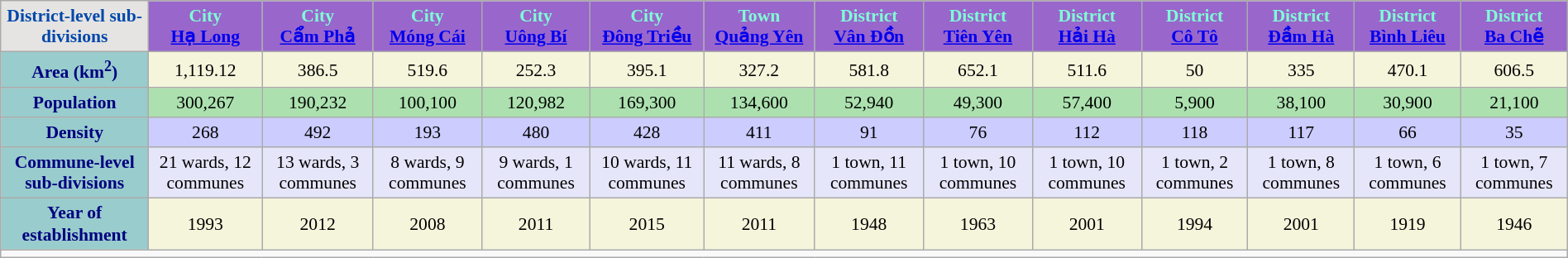<table class="wikitable" style="font-size:90%; width:100%; border:0; text-align: center; line-height:120%;">
<tr>
<th style="background:#e5e4e2; color:#0047ab; height:17px; ">District-level sub-divisions</th>
<th style="background: #96c; color:#7fffd4;">City <br><a href='#'>Hạ Long</a></th>
<th style="background: #96c; color:#7fffd4;">City <br><a href='#'>Cẩm Phả</a></th>
<th style="background: #96c; color:#7fffd4;">City <br><a href='#'>Móng Cái</a></th>
<th style="background: #96c; color:#7fffd4;">City <br><a href='#'>Uông Bí</a></th>
<th style="background: #96c; color:#7fffd4;">City <br> <a href='#'>Đông Triều</a></th>
<th style="background: #96c; color:#7fffd4;">Town <br><a href='#'>Quảng Yên</a></th>
<th style="background: #96c; color:#7fffd4;">District <br><a href='#'>Vân Đồn</a></th>
<th style="background: #96c; color:#7fffd4;">District <br><a href='#'>Tiên Yên</a></th>
<th style="background: #96c; color:#7fffd4;">District <br><a href='#'>Hải Hà</a></th>
<th style="background: #96c; color:#7fffd4;">District <br><a href='#'>Cô Tô</a></th>
<th style="background: #96c; color:#7fffd4;">District <br><a href='#'>Đầm Hà</a></th>
<th style="background: #96c; color:#7fffd4;">District <br> <a href='#'>Bình Liêu</a></th>
<th style="background: #96c; color:#7fffd4;">District <br><a href='#'>Ba Chẽ</a></th>
</tr>
<tr>
<th style="background:#9cc; color:navy; ">Area (km<sup>2</sup>)</th>
<td style="background: beige; color:#000;">1,119.12</td>
<td style="background: beige; color:#000;">386.5</td>
<td style="background: beige; color:#000;">519.6</td>
<td style="background: beige; color:#000;">252.3</td>
<td style="background: beige; color:#000;">395.1</td>
<td style="background: beige; color:#000;">327.2</td>
<td style="background: beige; color:#000;">581.8</td>
<td style="background: beige; color:#000;">652.1</td>
<td style="background: beige; color:#000;">511.6</td>
<td style="background: beige; color:#000;">50</td>
<td style="background: beige; color:#000;">335</td>
<td style="background: beige; color:#000;">470.1</td>
<td style="background: beige; color:#000;">606.5</td>
</tr>
<tr>
<th style="background:#9cc; color:navy; height:16px; ">Population</th>
<td style="background: #ACE1AF; color: black; ">300,267</td>
<td style="background: #ACE1AF; color: black; ">190,232</td>
<td style="background: #ACE1AF; color: black; ">100,100</td>
<td style="background: #ACE1AF; color: black; ">120,982</td>
<td style="background: #ACE1AF; color: black; ">169,300</td>
<td style="background: #ACE1AF; color: black; ">134,600</td>
<td style="background: #ACE1AF; color: black; ">52,940</td>
<td style="background: #ACE1AF; color: black; ">49,300</td>
<td style="background: #ACE1AF; color: black; ">57,400</td>
<td style="background: #ACE1AF; color: black; ">5,900</td>
<td style="background: #ACE1AF; color: black; ">38,100</td>
<td style="background: #ACE1AF; color: black; ">30,900</td>
<td style="background: #ACE1AF; color: black; ">21,100</td>
</tr>
<tr>
<th style="background:#9cc; color:navy; ">Density</th>
<td style="background:#ccf; color:#000;">268</td>
<td style="background:#ccf; color:#000;">492</td>
<td style="background:#ccf; color:#000;">193</td>
<td style="background:#ccf; color:#000;">480</td>
<td style="background:#ccf; color:#000;">428</td>
<td style="background:#ccf; color:#000;">411</td>
<td style="background:#ccf; color:#000;">91</td>
<td style="background:#ccf; color:#000;">76</td>
<td style="background:#ccf; color:#000;">112</td>
<td style="background:#ccf; color:#000;">118</td>
<td style="background:#ccf; color:#000;">117</td>
<td style="background:#ccf; color:#000;">66</td>
<td style="background:#ccf; color:#000;">35</td>
</tr>
<tr>
<th style="background:#9cc; color:navy; ">Commune-level sub-divisions</th>
<td style="background: lavender; color:#000;">21 wards, 12 communes</td>
<td style="background: lavender; color:#000;">13 wards, 3 communes</td>
<td style="background: lavender; color:#000;">8 wards, 9 communes</td>
<td style="background: lavender; color:#000;">9 wards, 1 communes</td>
<td style="background: lavender; color:#000;">10 wards, 11 communes</td>
<td style="background: lavender; color:#000;">11 wards, 8 communes</td>
<td style="background: lavender; color:#000;">1 town, 11 communes</td>
<td style="background: lavender; color:#000;">1 town, 10 communes</td>
<td style="background: lavender; color:#000;">1 town, 10 communes</td>
<td style="background: lavender; color:#000;">1 town, 2 communes</td>
<td style="background: lavender; color:#000;">1 town, 8 communes</td>
<td style="background: lavender; color:#000;">1 town, 6 communes</td>
<td style="background: lavender; color:#000;">1 town, 7 communes</td>
</tr>
<tr>
<th style="background:#9cc; color:navy; ">Year of establishment</th>
<td style="background: beige; color:#000;">1993</td>
<td style="background: beige; color:#000;">2012</td>
<td style="background: beige; color:#000;">2008</td>
<td style="background: beige; color:#000;">2011</td>
<td style="background: beige; color:#000;">2015</td>
<td style="background: beige; color:#000;">2011</td>
<td style="background: beige; color:#000;">1948</td>
<td style="background: beige; color:#000;">1963</td>
<td style="background: beige; color:#000;">2001</td>
<td style="background: beige; color:#000;">1994</td>
<td style="background: beige; color:#000;">2001</td>
<td style="background: beige; color:#000;">1919</td>
<td style="background: beige; color:#000;">1946</td>
</tr>
<tr>
<td colspan="14" style="text-align: center; font-size:90%;"></td>
</tr>
</table>
